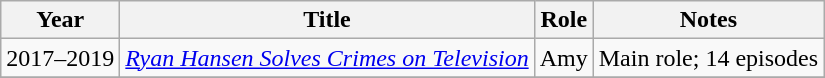<table class="wikitable sortable">
<tr>
<th>Year</th>
<th>Title</th>
<th>Role</th>
<th class="unsortable">Notes</th>
</tr>
<tr>
<td>2017–2019</td>
<td><em><a href='#'>Ryan Hansen Solves Crimes on Television</a></em></td>
<td>Amy</td>
<td>Main role; 14 episodes</td>
</tr>
<tr>
</tr>
</table>
